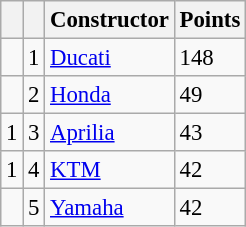<table class="wikitable" style="font-size: 95%;">
<tr>
<th></th>
<th></th>
<th>Constructor</th>
<th>Points</th>
</tr>
<tr>
<td></td>
<td align=center>1</td>
<td> <a href='#'>Ducati</a></td>
<td align=left>148</td>
</tr>
<tr>
<td></td>
<td align=center>2</td>
<td> <a href='#'>Honda</a></td>
<td align=left>49</td>
</tr>
<tr>
<td> 1</td>
<td align=center>3</td>
<td> <a href='#'>Aprilia</a></td>
<td align=left>43</td>
</tr>
<tr>
<td> 1</td>
<td align=center>4</td>
<td> <a href='#'>KTM</a></td>
<td align=left>42</td>
</tr>
<tr>
<td></td>
<td align=center>5</td>
<td> <a href='#'>Yamaha</a></td>
<td align=left>42</td>
</tr>
</table>
